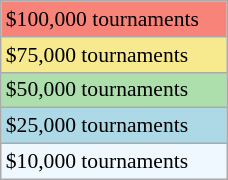<table class="wikitable" style="font-size:90%;" width=12%>
<tr style="background:#f88379;">
<td>$100,000 tournaments</td>
</tr>
<tr style="background:#f7e98e;">
<td>$75,000 tournaments</td>
</tr>
<tr style="background:#addfad;">
<td>$50,000 tournaments</td>
</tr>
<tr style="background:lightblue;">
<td>$25,000 tournaments</td>
</tr>
<tr style="background:#f0f8ff;">
<td>$10,000 tournaments</td>
</tr>
</table>
